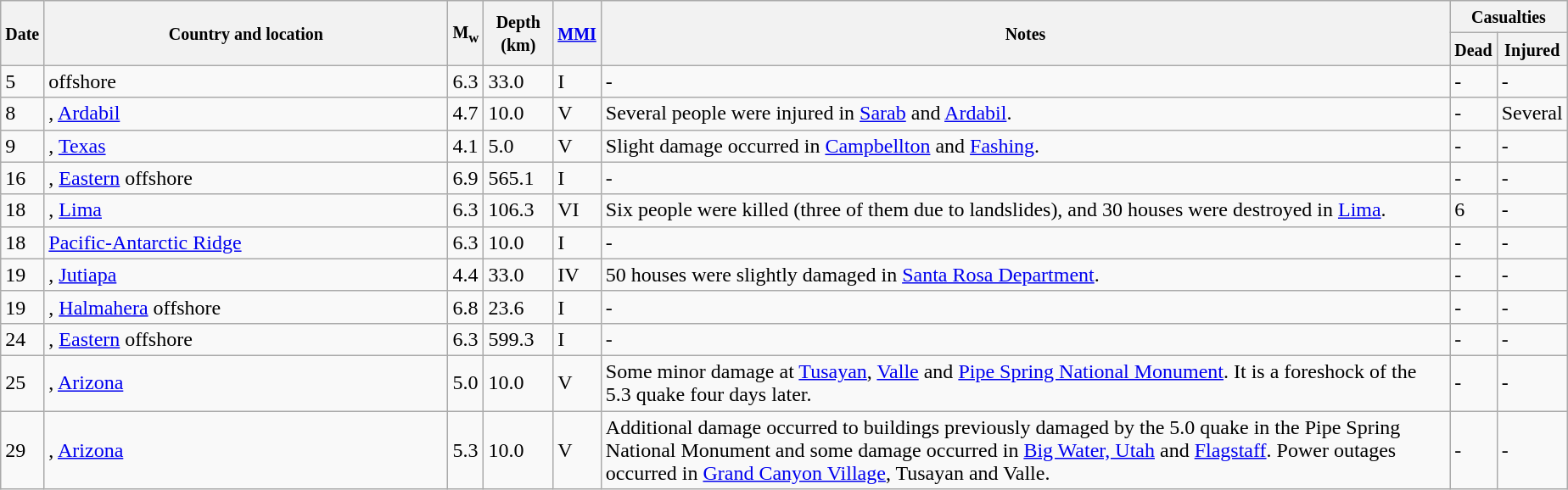<table class="wikitable sortable" style="border:1px black; margin-left:1em;">
<tr>
<th rowspan="2"><small>Date</small></th>
<th rowspan="2" style="width: 310px"><small>Country and location</small></th>
<th rowspan="2"><small>M<sub>w</sub></small></th>
<th rowspan="2"><small>Depth (km)</small></th>
<th rowspan="2"><small><a href='#'>MMI</a></small></th>
<th rowspan="2" class="unsortable"><small>Notes</small></th>
<th colspan="2"><small>Casualties</small></th>
</tr>
<tr>
<th><small>Dead</small></th>
<th><small>Injured</small></th>
</tr>
<tr>
<td>5</td>
<td> offshore</td>
<td>6.3</td>
<td>33.0</td>
<td>I</td>
<td>-</td>
<td>-</td>
<td>-</td>
</tr>
<tr>
<td>8</td>
<td>, <a href='#'>Ardabil</a></td>
<td>4.7</td>
<td>10.0</td>
<td>V</td>
<td>Several people were injured in <a href='#'>Sarab</a> and <a href='#'>Ardabil</a>.</td>
<td>-</td>
<td>Several</td>
</tr>
<tr>
<td>9</td>
<td>, <a href='#'>Texas</a></td>
<td>4.1</td>
<td>5.0</td>
<td>V</td>
<td>Slight damage occurred in <a href='#'>Campbellton</a> and <a href='#'>Fashing</a>.</td>
<td>-</td>
<td>-</td>
</tr>
<tr>
<td>16</td>
<td>, <a href='#'>Eastern</a> offshore</td>
<td>6.9</td>
<td>565.1</td>
<td>I</td>
<td>-</td>
<td>-</td>
<td>-</td>
</tr>
<tr>
<td>18</td>
<td>, <a href='#'>Lima</a></td>
<td>6.3</td>
<td>106.3</td>
<td>VI</td>
<td>Six people were killed (three of them due to landslides), and 30 houses were destroyed in <a href='#'>Lima</a>.</td>
<td>6</td>
<td>-</td>
</tr>
<tr>
<td>18</td>
<td><a href='#'>Pacific-Antarctic Ridge</a></td>
<td>6.3</td>
<td>10.0</td>
<td>I</td>
<td>-</td>
<td>-</td>
<td>-</td>
</tr>
<tr>
<td>19</td>
<td>, <a href='#'>Jutiapa</a></td>
<td>4.4</td>
<td>33.0</td>
<td>IV</td>
<td>50 houses were slightly damaged in <a href='#'>Santa Rosa Department</a>.</td>
<td>-</td>
<td>-</td>
</tr>
<tr>
<td>19</td>
<td>, <a href='#'>Halmahera</a> offshore</td>
<td>6.8</td>
<td>23.6</td>
<td>I</td>
<td>-</td>
<td>-</td>
<td>-</td>
</tr>
<tr>
<td>24</td>
<td>, <a href='#'>Eastern</a> offshore</td>
<td>6.3</td>
<td>599.3</td>
<td>I</td>
<td>-</td>
<td>-</td>
<td>-</td>
</tr>
<tr>
<td>25</td>
<td>, <a href='#'>Arizona</a></td>
<td>5.0</td>
<td>10.0</td>
<td>V</td>
<td>Some minor damage at <a href='#'>Tusayan</a>, <a href='#'>Valle</a> and <a href='#'>Pipe Spring National Monument</a>. It is a foreshock of the 5.3 quake four days later.</td>
<td>-</td>
<td>-</td>
</tr>
<tr>
<td>29</td>
<td>, <a href='#'>Arizona</a></td>
<td>5.3</td>
<td>10.0</td>
<td>V</td>
<td>Additional damage occurred to buildings previously damaged by the 5.0 quake in the Pipe Spring National Monument and some damage occurred in <a href='#'>Big Water, Utah</a> and <a href='#'>Flagstaff</a>. Power outages occurred in <a href='#'>Grand Canyon Village</a>, Tusayan and Valle.</td>
<td>-</td>
<td>-</td>
</tr>
</table>
